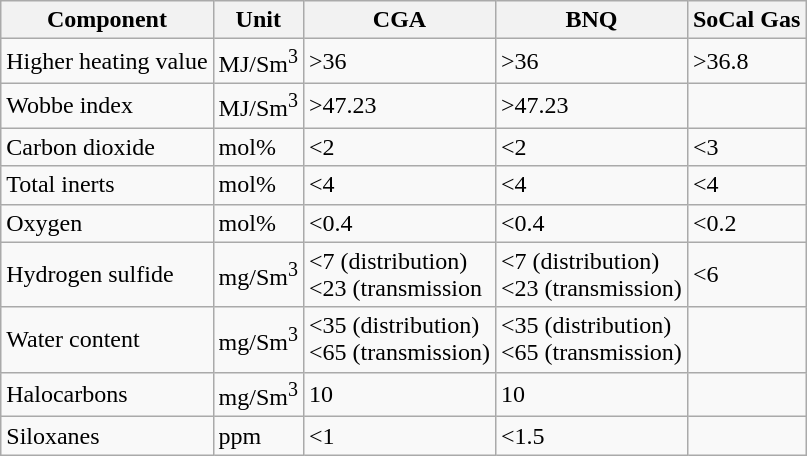<table class="wikitable">
<tr>
<th>Component</th>
<th>Unit</th>
<th>CGA</th>
<th>BNQ</th>
<th>SoCal Gas</th>
</tr>
<tr>
<td>Higher heating value</td>
<td>MJ/Sm<sup>3</sup></td>
<td>>36</td>
<td>>36</td>
<td>>36.8</td>
</tr>
<tr>
<td>Wobbe index</td>
<td>MJ/Sm<sup>3</sup></td>
<td>>47.23</td>
<td>>47.23</td>
<td></td>
</tr>
<tr>
<td>Carbon dioxide</td>
<td>mol%</td>
<td><2</td>
<td><2</td>
<td><3</td>
</tr>
<tr>
<td>Total inerts</td>
<td>mol%</td>
<td><4</td>
<td><4</td>
<td><4</td>
</tr>
<tr>
<td>Oxygen</td>
<td>mol%</td>
<td><0.4</td>
<td><0.4</td>
<td><0.2</td>
</tr>
<tr>
<td>Hydrogen sulfide</td>
<td>mg/Sm<sup>3</sup></td>
<td><7 (distribution)<br><23 (transmission</td>
<td><7 (distribution)<br><23 (transmission)</td>
<td><6</td>
</tr>
<tr>
<td>Water content</td>
<td>mg/Sm<sup>3</sup></td>
<td><35 (distribution)<br><65 (transmission)</td>
<td><35 (distribution)<br><65 (transmission)</td>
<td></td>
</tr>
<tr>
<td>Halocarbons</td>
<td>mg/Sm<sup>3</sup></td>
<td>10</td>
<td>10</td>
<td></td>
</tr>
<tr>
<td>Siloxanes</td>
<td>ppm</td>
<td><1</td>
<td><1.5</td>
<td></td>
</tr>
</table>
